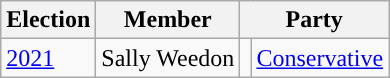<table class="wikitable">
<tr>
<th>Election</th>
<th>Member</th>
<th colspan="2">Party</th>
</tr>
<tr>
<td><a href='#'>2021</a></td>
<td>Sally Weedon</td>
<td style="background-color: "></td>
<td><a href='#'>Conservative</a></td>
</tr>
</table>
